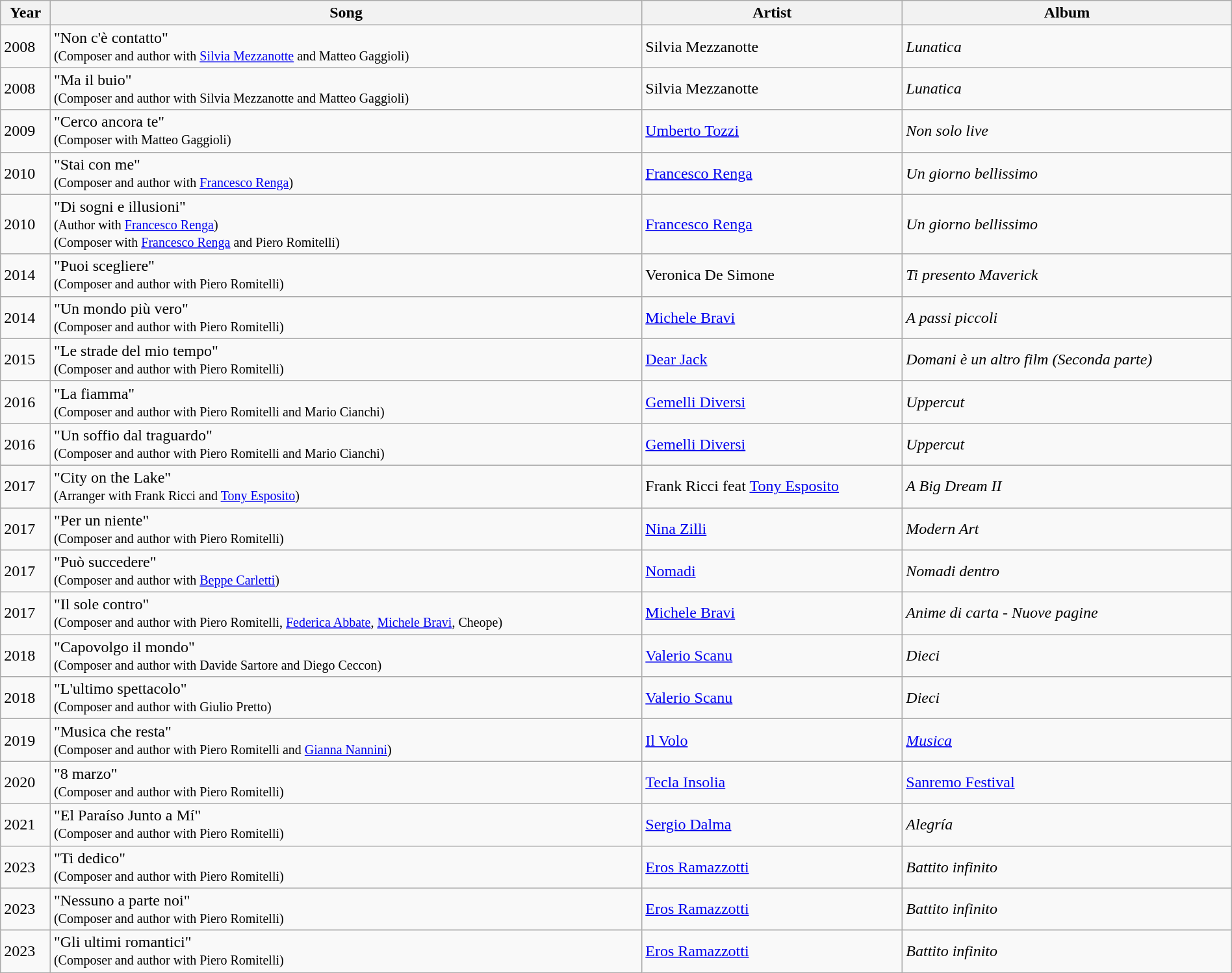<table class="wikitable" style="width:100%;margin:auto;clear:both;">
<tr bgcolor="#EFEFEF">
<th>Year</th>
<th>Song<br></th>
<th>Artist</th>
<th>Album</th>
</tr>
<tr>
<td>2008</td>
<td>"Non c'è contatto"<br><small>(Composer and author with <a href='#'>Silvia Mezzanotte</a> and Matteo Gaggioli)</small></td>
<td>Silvia Mezzanotte</td>
<td><em>Lunatica</em></td>
</tr>
<tr>
<td>2008</td>
<td>"Ma il buio"<br><small>(Composer and author with Silvia Mezzanotte and Matteo Gaggioli)</small></td>
<td>Silvia Mezzanotte</td>
<td><em>Lunatica</em></td>
</tr>
<tr>
<td>2009</td>
<td>"Cerco ancora te"<br><small>(Composer with Matteo Gaggioli)</small></td>
<td><a href='#'>Umberto Tozzi</a></td>
<td><em>Non solo live</em></td>
</tr>
<tr>
<td>2010</td>
<td>"Stai con me"<br><small>(Composer and author with <a href='#'>Francesco Renga</a>)</small></td>
<td><a href='#'>Francesco Renga</a></td>
<td><em>Un giorno bellissimo</em></td>
</tr>
<tr>
<td>2010</td>
<td>"Di sogni e illusioni"<br><small>(Author with <a href='#'>Francesco Renga</a>)<br> (Composer with <a href='#'>Francesco Renga</a> and Piero Romitelli)</small></td>
<td><a href='#'>Francesco Renga</a></td>
<td><em>Un giorno bellissimo</em></td>
</tr>
<tr>
<td>2014</td>
<td>"Puoi scegliere"<br><small>(Composer and author with Piero Romitelli)</small></td>
<td>Veronica De Simone</td>
<td><em>Ti presento Maverick</em></td>
</tr>
<tr>
<td>2014</td>
<td>"Un mondo più vero"<br><small>(Composer and author with Piero Romitelli)</small></td>
<td><a href='#'>Michele Bravi</a></td>
<td><em>A passi piccoli</em></td>
</tr>
<tr>
<td>2015</td>
<td>"Le strade del mio tempo"<br><small>(Composer and author with Piero Romitelli)</small></td>
<td><a href='#'>Dear Jack</a></td>
<td><em>Domani è un altro film (Seconda parte)</em></td>
</tr>
<tr>
<td>2016</td>
<td>"La fiamma"<br><small>(Composer and author with Piero Romitelli and Mario Cianchi)</small></td>
<td><a href='#'>Gemelli Diversi</a></td>
<td><em>Uppercut</em></td>
</tr>
<tr>
<td>2016</td>
<td>"Un soffio dal traguardo"<br><small>(Composer and author with Piero Romitelli and Mario Cianchi)</small></td>
<td><a href='#'>Gemelli Diversi</a></td>
<td><em>Uppercut</em></td>
</tr>
<tr>
<td>2017</td>
<td>"City on the Lake"<br><small>(Arranger with Frank Ricci and <a href='#'>Tony Esposito</a>)</small></td>
<td>Frank Ricci feat <a href='#'>Tony Esposito</a></td>
<td><em>A Big Dream II</em></td>
</tr>
<tr>
<td>2017</td>
<td>"Per un niente"<br><small>(Composer and author with Piero Romitelli)</small></td>
<td><a href='#'>Nina Zilli</a></td>
<td><em>Modern Art</em></td>
</tr>
<tr>
<td>2017</td>
<td>"Può succedere"<br><small>(Composer and author with <a href='#'>Beppe Carletti</a>)</small></td>
<td><a href='#'>Nomadi</a></td>
<td><em>Nomadi dentro</em></td>
</tr>
<tr>
<td>2017</td>
<td>"Il sole contro"<br><small>(Composer and author with Piero Romitelli, <a href='#'>Federica Abbate</a>, <a href='#'>Michele Bravi</a>, Cheope)</small></td>
<td><a href='#'>Michele Bravi</a></td>
<td><em>Anime di carta - Nuove pagine</em></td>
</tr>
<tr>
<td>2018</td>
<td>"Capovolgo il mondo"<br><small>(Composer and author with Davide Sartore and Diego Ceccon)</small></td>
<td><a href='#'>Valerio Scanu</a></td>
<td><em>Dieci</em></td>
</tr>
<tr>
<td>2018</td>
<td>"L'ultimo spettacolo"<br><small>(Composer and author with Giulio Pretto)</small></td>
<td><a href='#'>Valerio Scanu</a></td>
<td><em>Dieci</em></td>
</tr>
<tr>
<td>2019</td>
<td>"Musica che resta"<br><small>(Composer and author with Piero Romitelli and <a href='#'>Gianna Nannini</a>)</small></td>
<td><a href='#'>Il Volo</a></td>
<td><em><a href='#'>Musica</a></em></td>
</tr>
<tr>
<td>2020</td>
<td>"8 marzo"<br><small>(Composer and author with Piero Romitelli)</small></td>
<td><a href='#'>Tecla Insolia</a></td>
<td><a href='#'>Sanremo Festival</a></td>
</tr>
<tr>
<td>2021</td>
<td>"El Paraíso Junto a Mí"<br><small>(Composer and author with Piero Romitelli)</small></td>
<td><a href='#'>Sergio Dalma</a></td>
<td><em>Alegría</em></td>
</tr>
<tr>
<td>2023</td>
<td>"Ti dedico"<br><small>(Composer and author with Piero Romitelli)</small></td>
<td><a href='#'>Eros Ramazzotti</a></td>
<td><em>Battito infinito</em></td>
</tr>
<tr>
<td>2023</td>
<td>"Nessuno a parte noi"<br><small>(Composer and author with Piero Romitelli)</small></td>
<td><a href='#'>Eros Ramazzotti</a></td>
<td><em>Battito infinito</em></td>
</tr>
<tr>
<td>2023</td>
<td>"Gli ultimi romantici"<br><small>(Composer and author with Piero Romitelli)</small></td>
<td><a href='#'>Eros Ramazzotti</a></td>
<td><em>Battito infinito</em></td>
</tr>
</table>
